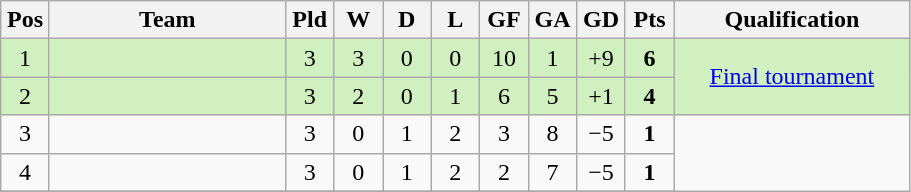<table class="wikitable" border="1" style="text-align: center;">
<tr>
<th width="25"><abbr>Pos</abbr></th>
<th width="150">Team</th>
<th width="25"><abbr>Pld</abbr></th>
<th width="25"><abbr>W</abbr></th>
<th width="25"><abbr>D</abbr></th>
<th width="25"><abbr>L</abbr></th>
<th width="25"><abbr>GF</abbr></th>
<th width="25"><abbr>GA</abbr></th>
<th width="25"><abbr>GD</abbr></th>
<th width="25"><abbr>Pts</abbr></th>
<th width="150">Qualification</th>
</tr>
<tr bgcolor= #D0F0C0>
<td>1</td>
<td align="left"></td>
<td>3</td>
<td>3</td>
<td>0</td>
<td>0</td>
<td>10</td>
<td>1</td>
<td>+9</td>
<td><strong>6</strong></td>
<td rowspan=2><a href='#'>Final tournament</a></td>
</tr>
<tr bgcolor= #D0F0C0>
<td>2</td>
<td align="left"></td>
<td>3</td>
<td>2</td>
<td>0</td>
<td>1</td>
<td>6</td>
<td>5</td>
<td>+1</td>
<td><strong>4</strong></td>
</tr>
<tr>
<td>3</td>
<td align="left"></td>
<td>3</td>
<td>0</td>
<td>1</td>
<td>2</td>
<td>3</td>
<td>8</td>
<td>−5</td>
<td><strong>1</strong></td>
</tr>
<tr>
<td>4</td>
<td align="left"></td>
<td>3</td>
<td>0</td>
<td>1</td>
<td>2</td>
<td>2</td>
<td>7</td>
<td>−5</td>
<td><strong>1</strong></td>
</tr>
<tr>
</tr>
</table>
